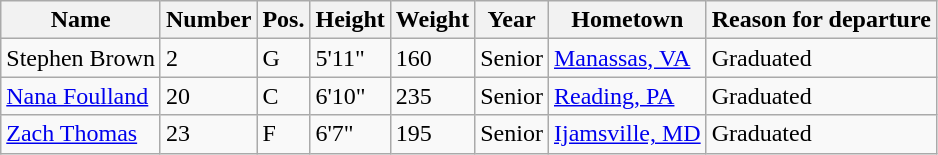<table class="wikitable sortable" border="1">
<tr>
<th>Name</th>
<th>Number</th>
<th>Pos.</th>
<th>Height</th>
<th>Weight</th>
<th>Year</th>
<th>Hometown</th>
<th class="unsortable">Reason for departure</th>
</tr>
<tr>
<td>Stephen Brown</td>
<td>2</td>
<td>G</td>
<td>5'11"</td>
<td>160</td>
<td>Senior</td>
<td><a href='#'>Manassas, VA</a></td>
<td>Graduated</td>
</tr>
<tr>
<td><a href='#'>Nana Foulland</a></td>
<td>20</td>
<td>C</td>
<td>6'10"</td>
<td>235</td>
<td>Senior</td>
<td><a href='#'>Reading, PA</a></td>
<td>Graduated</td>
</tr>
<tr>
<td><a href='#'>Zach Thomas</a></td>
<td>23</td>
<td>F</td>
<td>6'7"</td>
<td>195</td>
<td>Senior</td>
<td><a href='#'>Ijamsville, MD</a></td>
<td>Graduated</td>
</tr>
</table>
